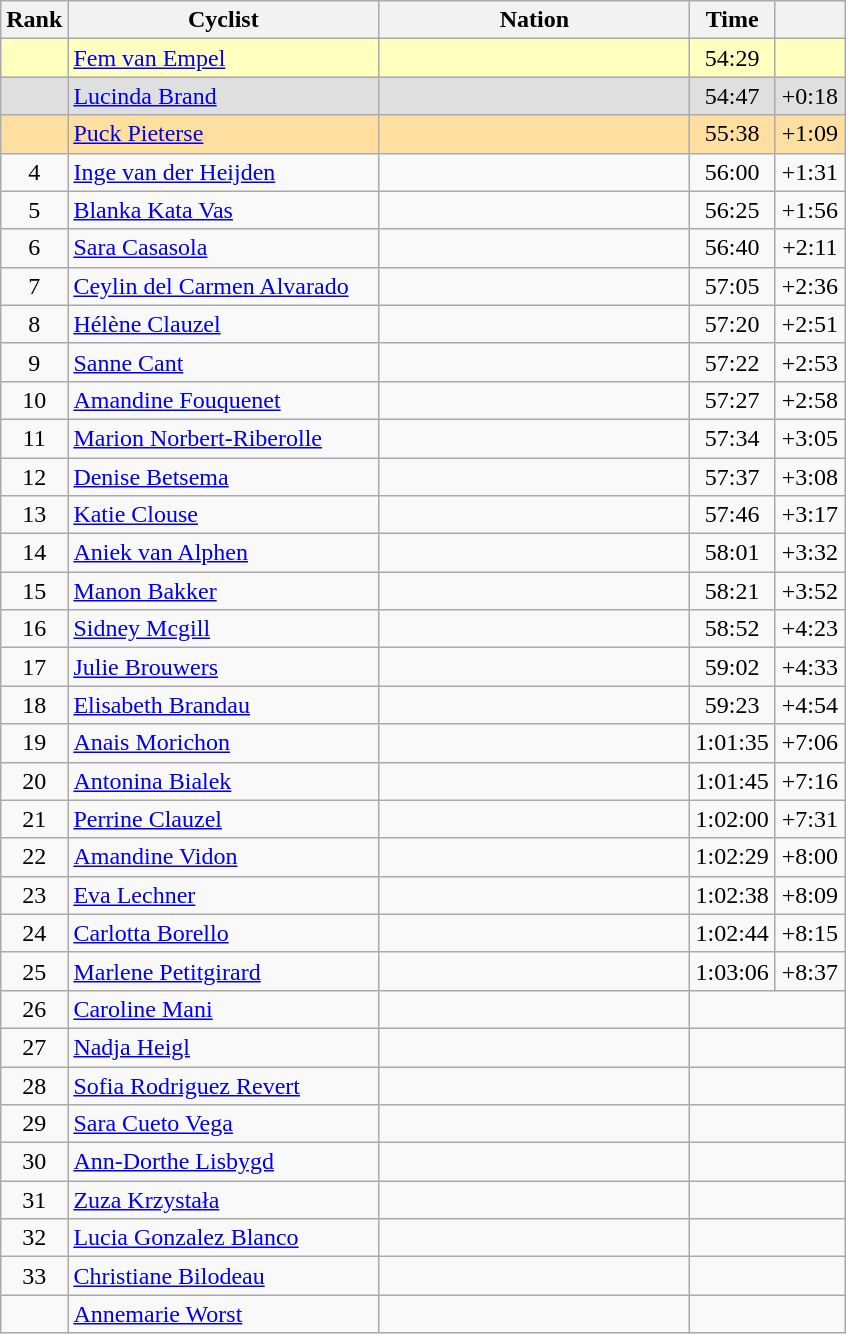<table class="wikitable sortable" style="text-align:center">
<tr style="background:#efefef;">
<th width="30">Rank</th>
<th width="200">Cyclist</th>
<th width="200">Nation</th>
<th width="40">Time</th>
<th width="40"></th>
</tr>
<tr style="background:#FFFFBF;">
<td></td>
<td align="left"><a href='#'>Fem van Empel</a></td>
<td align="left"></td>
<td>54:29</td>
<td></td>
</tr>
<tr style="background:#DFDFDF;">
<td></td>
<td align="left"><a href='#'>Lucinda Brand</a></td>
<td align="left"></td>
<td>54:47</td>
<td>+0:18</td>
</tr>
<tr style="background:#FFDF9F;">
<td></td>
<td align="left"><a href='#'>Puck Pieterse</a></td>
<td align="left"></td>
<td>55:38</td>
<td>+1:09</td>
</tr>
<tr>
<td>4</td>
<td align="left"><a href='#'>Inge van der Heijden</a></td>
<td align="left"></td>
<td>56:00</td>
<td>+1:31</td>
</tr>
<tr>
<td>5</td>
<td align="left"><a href='#'>Blanka Kata Vas</a></td>
<td align="left"></td>
<td>56:25</td>
<td>+1:56</td>
</tr>
<tr>
<td>6</td>
<td align="left"><a href='#'>Sara Casasola</a></td>
<td align="left"></td>
<td>56:40</td>
<td>+2:11</td>
</tr>
<tr>
<td>7</td>
<td align="left"><a href='#'>Ceylin del Carmen Alvarado</a></td>
<td align="left"></td>
<td>57:05</td>
<td>+2:36</td>
</tr>
<tr>
<td>8</td>
<td align="left"><a href='#'>Hélène Clauzel</a></td>
<td align="left"></td>
<td>57:20</td>
<td>+2:51</td>
</tr>
<tr>
<td>9</td>
<td align="left"><a href='#'>Sanne Cant</a></td>
<td align="left"></td>
<td>57:22</td>
<td>+2:53</td>
</tr>
<tr>
<td>10</td>
<td align="left"><a href='#'>Amandine Fouquenet</a></td>
<td align="left"></td>
<td>57:27</td>
<td>+2:58</td>
</tr>
<tr>
<td>11</td>
<td align="left"><a href='#'>Marion Norbert-Riberolle</a></td>
<td align="left"></td>
<td>57:34</td>
<td>+3:05</td>
</tr>
<tr>
<td>12</td>
<td align="left"><a href='#'>Denise Betsema</a></td>
<td align="left"></td>
<td>57:37</td>
<td>+3:08</td>
</tr>
<tr>
<td>13</td>
<td align="left"><a href='#'>Katie Clouse</a></td>
<td align="left"></td>
<td>57:46</td>
<td>+3:17</td>
</tr>
<tr>
<td>14</td>
<td align="left"><a href='#'>Aniek van Alphen</a></td>
<td align="left"></td>
<td>58:01</td>
<td>+3:32</td>
</tr>
<tr>
<td>15</td>
<td align="left"><a href='#'>Manon Bakker</a></td>
<td align="left"></td>
<td>58:21</td>
<td>+3:52</td>
</tr>
<tr>
<td>16</td>
<td align="left"><a href='#'>Sidney Mcgill</a></td>
<td align="left"></td>
<td>58:52</td>
<td>+4:23</td>
</tr>
<tr>
<td>17</td>
<td align="left"><a href='#'>Julie Brouwers</a></td>
<td align="left"></td>
<td>59:02</td>
<td>+4:33</td>
</tr>
<tr>
<td>18</td>
<td align="left"><a href='#'>Elisabeth Brandau</a></td>
<td align="left"></td>
<td>59:23</td>
<td>+4:54</td>
</tr>
<tr>
<td>19</td>
<td align="left"><a href='#'>Anais Morichon</a></td>
<td align="left"></td>
<td>1:01:35</td>
<td>+7:06</td>
</tr>
<tr>
<td>20</td>
<td align="left"><a href='#'>Antonina Bialek</a></td>
<td align="left"></td>
<td>1:01:45</td>
<td>+7:16</td>
</tr>
<tr>
<td>21</td>
<td align="left"><a href='#'>Perrine Clauzel</a></td>
<td align="left"></td>
<td>1:02:00</td>
<td>+7:31</td>
</tr>
<tr>
<td>22</td>
<td align="left"><a href='#'>Amandine Vidon</a></td>
<td align="left"></td>
<td>1:02:29</td>
<td>+8:00</td>
</tr>
<tr>
<td>23</td>
<td align="left"><a href='#'>Eva Lechner</a></td>
<td align="left"></td>
<td>1:02:38</td>
<td>+8:09</td>
</tr>
<tr>
<td>24</td>
<td align="left"><a href='#'>Carlotta Borello</a></td>
<td align="left"></td>
<td>1:02:44</td>
<td>+8:15</td>
</tr>
<tr>
<td>25</td>
<td align="left"><a href='#'>Marlene Petitgirard</a></td>
<td align="left"></td>
<td>1:03:06</td>
<td>+8:37</td>
</tr>
<tr>
<td>26</td>
<td align="left"><a href='#'>Caroline Mani</a></td>
<td align="left"></td>
<td colspan="2"></td>
</tr>
<tr>
<td>27</td>
<td align="left"><a href='#'>Nadja Heigl</a></td>
<td align="left"></td>
<td colspan="2"></td>
</tr>
<tr>
<td>28</td>
<td align="left"><a href='#'>Sofia Rodriguez Revert</a></td>
<td align="left"></td>
<td colspan="2"></td>
</tr>
<tr>
<td>29</td>
<td align="left"><a href='#'>Sara Cueto Vega</a></td>
<td align="left"></td>
<td colspan="2"></td>
</tr>
<tr>
<td>30</td>
<td align="left"><a href='#'>Ann-Dorthe Lisbygd</a></td>
<td align="left"></td>
<td colspan="2"></td>
</tr>
<tr>
<td>31</td>
<td align="left"><a href='#'>Zuza Krzystała</a></td>
<td align="left"></td>
<td colspan="2"></td>
</tr>
<tr>
<td>32</td>
<td align="left"><a href='#'>Lucia Gonzalez Blanco</a></td>
<td align="left"></td>
<td colspan="2"></td>
</tr>
<tr>
<td>33</td>
<td align="left"><a href='#'>Christiane Bilodeau</a></td>
<td align="left"></td>
<td colspan="2"></td>
</tr>
<tr>
<td></td>
<td align="left"><a href='#'>Annemarie Worst</a></td>
<td align="left"></td>
<td colspan="2"></td>
</tr>
</table>
